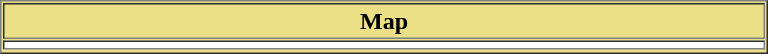<table border=;0" cellpadding="2" cellspacing="1" style="float:right; empty-cells:show; width:32em; margin-left:1em; margin-bottom:0,5em; background:#EBE085;">
<tr>
<th colspan="2" align="center"><strong>Map</strong></th>
</tr>
<tr bgcolor="#FFFFFF">
<td colspan="2" style="text-align:center; font-size:smaller"></td>
</tr>
<tr>
</tr>
</table>
